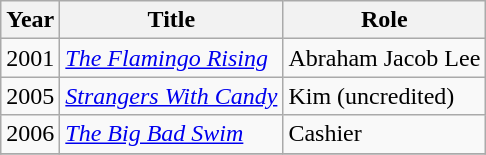<table class="wikitable sortable">
<tr>
<th>Year</th>
<th>Title</th>
<th>Role</th>
</tr>
<tr>
<td>2001</td>
<td><em><a href='#'>The Flamingo Rising</a></em></td>
<td>Abraham Jacob Lee</td>
</tr>
<tr>
<td>2005</td>
<td><em><a href='#'>Strangers With Candy</a></em></td>
<td>Kim (uncredited)</td>
</tr>
<tr>
<td>2006</td>
<td><em><a href='#'>The Big Bad Swim</a></em></td>
<td>Cashier</td>
</tr>
<tr>
</tr>
</table>
